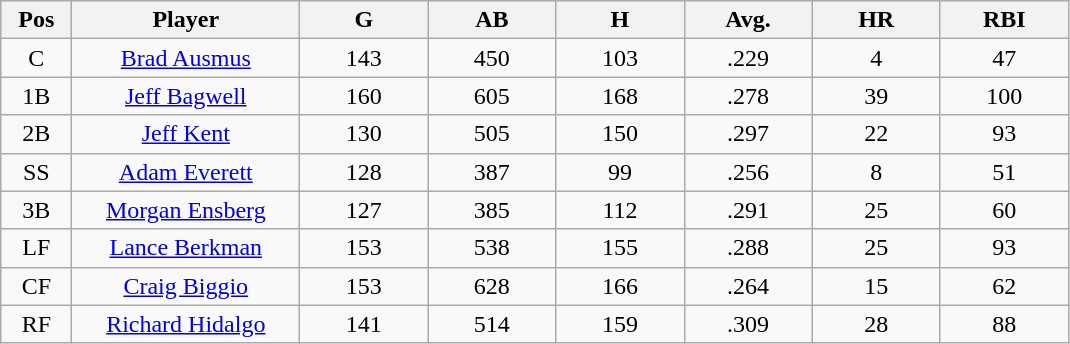<table class="wikitable sortable">
<tr>
<th bgcolor="#DDDDFF" width="5%">Pos</th>
<th bgcolor="#DDDDFF" width="16%">Player</th>
<th bgcolor="#DDDDFF" width="9%">G</th>
<th bgcolor="#DDDDFF" width="9%">AB</th>
<th bgcolor="#DDDDFF" width="9%">H</th>
<th bgcolor="#DDDDFF" width="9%">Avg.</th>
<th bgcolor="#DDDDFF" width="9%">HR</th>
<th bgcolor="#DDDDFF" width="9%">RBI</th>
</tr>
<tr align=center>
<td>C</td>
<td><a href='#'>Brad Ausmus</a></td>
<td>143</td>
<td>450</td>
<td>103</td>
<td>.229</td>
<td>4</td>
<td>47</td>
</tr>
<tr align=center>
<td>1B</td>
<td><a href='#'>Jeff Bagwell</a></td>
<td>160</td>
<td>605</td>
<td>168</td>
<td>.278</td>
<td>39</td>
<td>100</td>
</tr>
<tr align=center>
<td>2B</td>
<td><a href='#'>Jeff Kent</a></td>
<td>130</td>
<td>505</td>
<td>150</td>
<td>.297</td>
<td>22</td>
<td>93</td>
</tr>
<tr align=center>
<td>SS</td>
<td><a href='#'>Adam Everett</a></td>
<td>128</td>
<td>387</td>
<td>99</td>
<td>.256</td>
<td>8</td>
<td>51</td>
</tr>
<tr align=center>
<td>3B</td>
<td><a href='#'>Morgan Ensberg</a></td>
<td>127</td>
<td>385</td>
<td>112</td>
<td>.291</td>
<td>25</td>
<td>60</td>
</tr>
<tr align=center>
<td>LF</td>
<td><a href='#'>Lance Berkman</a></td>
<td>153</td>
<td>538</td>
<td>155</td>
<td>.288</td>
<td>25</td>
<td>93</td>
</tr>
<tr align=center>
<td>CF</td>
<td><a href='#'>Craig Biggio</a></td>
<td>153</td>
<td>628</td>
<td>166</td>
<td>.264</td>
<td>15</td>
<td>62</td>
</tr>
<tr align=center>
<td>RF</td>
<td><a href='#'>Richard Hidalgo</a></td>
<td>141</td>
<td>514</td>
<td>159</td>
<td>.309</td>
<td>28</td>
<td>88</td>
</tr>
</table>
